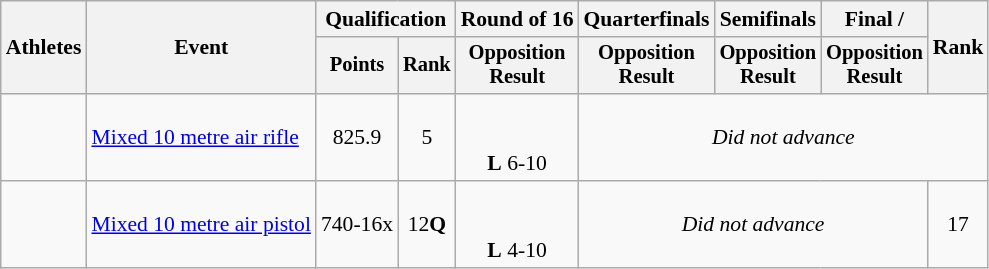<table class="wikitable" style="font-size:90%;">
<tr>
<th rowspan=2>Athletes</th>
<th rowspan=2>Event</th>
<th colspan=2>Qualification</th>
<th>Round of 16</th>
<th>Quarterfinals</th>
<th>Semifinals</th>
<th>Final / </th>
<th rowspan=2>Rank</th>
</tr>
<tr style="font-size:95%">
<th>Points</th>
<th>Rank</th>
<th>Opposition<br>Result</th>
<th>Opposition<br>Result</th>
<th>Opposition<br>Result</th>
<th>Opposition<br>Result</th>
</tr>
<tr align=center>
<td align=left><br></td>
<td align=left><a href='#'>Mixed 10 metre air rifle</a></td>
<td>825.9</td>
<td>5</td>
<td><br><br> <strong>L</strong> 6-10</td>
<td colspan=4><em>Did not advance</em></td>
</tr>
<tr align=center>
<td align=left><br></td>
<td><a href='#'>Mixed 10 metre air pistol</a></td>
<td>740-16x</td>
<td>12<strong>Q</strong></td>
<td><br><br><strong>L</strong> 4-10</td>
<td colspan=3><em>Did not advance</em></td>
<td>17</td>
</tr>
</table>
